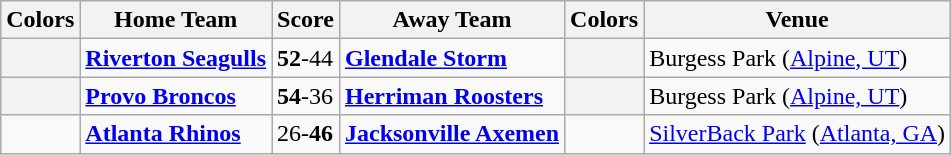<table class="wikitable">
<tr>
<th>Colors</th>
<th>Home Team</th>
<th>Score</th>
<th>Away Team</th>
<th>Colors</th>
<th>Venue</th>
</tr>
<tr>
<th></th>
<td><strong><a href='#'>Riverton Seagulls</a></strong></td>
<td><strong>52</strong>-44</td>
<td><strong><a href='#'>Glendale Storm</a></strong></td>
<th></th>
<td>Burgess Park (<a href='#'>Alpine, UT</a>)</td>
</tr>
<tr>
<th></th>
<td><strong><a href='#'>Provo Broncos</a></strong></td>
<td><strong>54</strong>-36</td>
<td><strong><a href='#'>Herriman Roosters</a></strong></td>
<th></th>
<td>Burgess Park (<a href='#'>Alpine, UT</a>)</td>
</tr>
<tr>
<td></td>
<td><strong><a href='#'>Atlanta Rhinos</a></strong></td>
<td>26-<strong>46</strong></td>
<td><strong><a href='#'>Jacksonville Axemen</a></strong></td>
<td></td>
<td><a href='#'>SilverBack Park</a> (<a href='#'>Atlanta, GA</a>)</td>
</tr>
</table>
